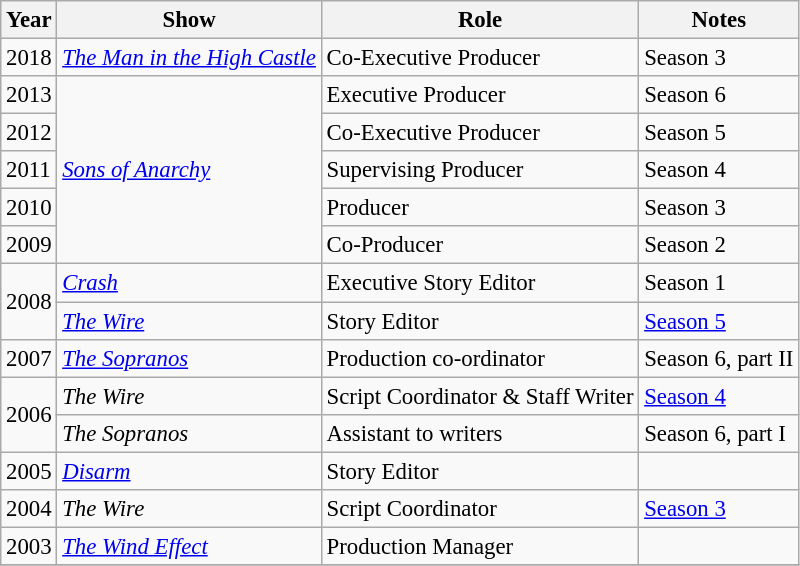<table class="wikitable" style="font-size: 95%;">
<tr>
<th>Year</th>
<th>Show</th>
<th>Role</th>
<th>Notes</th>
</tr>
<tr>
<td>2018</td>
<td><em><a href='#'>The Man in the High Castle</a></em></td>
<td>Co-Executive Producer</td>
<td>Season 3</td>
</tr>
<tr>
<td>2013</td>
<td rowspan=5><em><a href='#'>Sons of Anarchy</a></em></td>
<td>Executive Producer</td>
<td>Season 6</td>
</tr>
<tr>
<td>2012</td>
<td>Co-Executive Producer</td>
<td>Season 5</td>
</tr>
<tr>
<td>2011</td>
<td>Supervising Producer</td>
<td>Season 4</td>
</tr>
<tr>
<td>2010</td>
<td>Producer</td>
<td>Season 3</td>
</tr>
<tr>
<td>2009</td>
<td>Co-Producer</td>
<td>Season 2</td>
</tr>
<tr>
<td rowspan=2>2008</td>
<td><em><a href='#'>Crash</a></em></td>
<td>Executive Story Editor</td>
<td>Season 1</td>
</tr>
<tr>
<td><em><a href='#'>The Wire</a></em></td>
<td>Story Editor</td>
<td><a href='#'>Season 5</a></td>
</tr>
<tr>
<td>2007</td>
<td><em><a href='#'>The Sopranos</a></em></td>
<td>Production co-ordinator</td>
<td>Season 6, part II</td>
</tr>
<tr>
<td rowspan=2>2006</td>
<td><em>The Wire</em></td>
<td>Script Coordinator & Staff Writer</td>
<td><a href='#'>Season 4</a></td>
</tr>
<tr>
<td><em>The Sopranos</em></td>
<td>Assistant to writers</td>
<td>Season 6, part I</td>
</tr>
<tr>
<td>2005</td>
<td><em><a href='#'>Disarm</a></em></td>
<td>Story Editor</td>
<td></td>
</tr>
<tr>
<td>2004</td>
<td><em>The Wire</em></td>
<td>Script Coordinator</td>
<td><a href='#'>Season 3</a></td>
</tr>
<tr>
<td>2003</td>
<td><em><a href='#'>The Wind Effect</a></em></td>
<td>Production Manager</td>
<td></td>
</tr>
<tr>
</tr>
</table>
